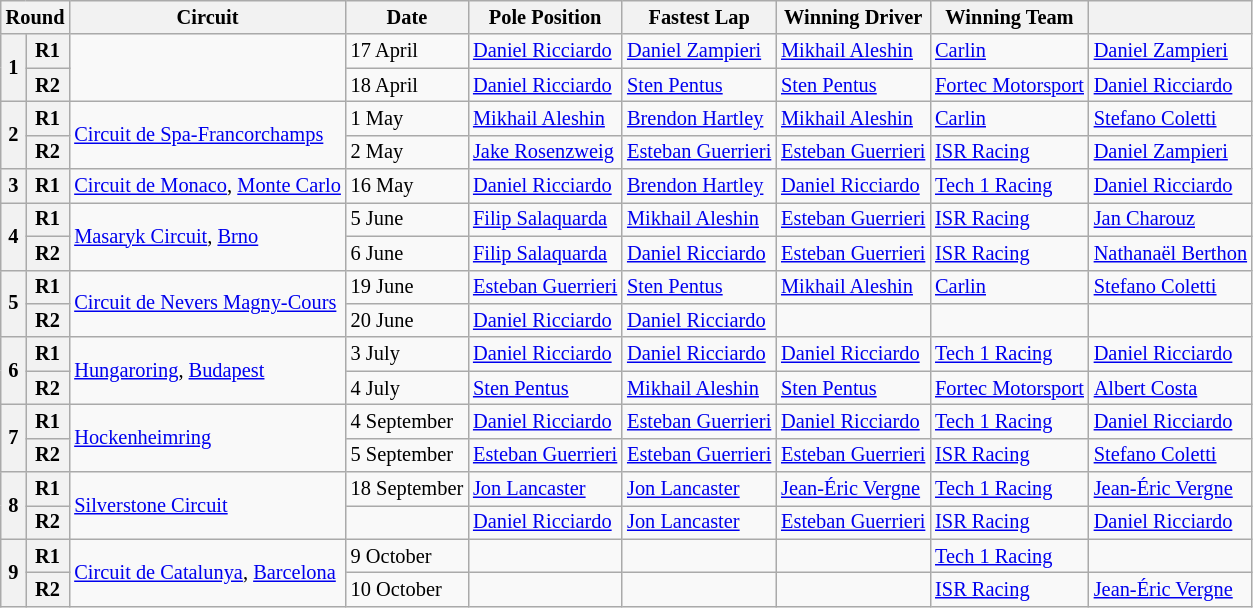<table class="wikitable" style="font-size: 85%">
<tr>
<th colspan=2>Round</th>
<th>Circuit</th>
<th>Date</th>
<th>Pole Position</th>
<th>Fastest Lap</th>
<th>Winning Driver</th>
<th>Winning Team</th>
<th></th>
</tr>
<tr>
<th rowspan=2>1</th>
<th>R1</th>
<td rowspan=2></td>
<td>17 April</td>
<td> <a href='#'>Daniel Ricciardo</a></td>
<td> <a href='#'>Daniel Zampieri</a></td>
<td> <a href='#'>Mikhail Aleshin</a></td>
<td> <a href='#'>Carlin</a></td>
<td> <a href='#'>Daniel Zampieri</a></td>
</tr>
<tr>
<th>R2</th>
<td>18 April</td>
<td> <a href='#'>Daniel Ricciardo</a></td>
<td> <a href='#'>Sten Pentus</a></td>
<td> <a href='#'>Sten Pentus</a></td>
<td> <a href='#'>Fortec Motorsport</a></td>
<td> <a href='#'>Daniel Ricciardo</a></td>
</tr>
<tr>
<th rowspan=2>2</th>
<th>R1</th>
<td rowspan=2> <a href='#'>Circuit de Spa-Francorchamps</a></td>
<td>1 May</td>
<td> <a href='#'>Mikhail Aleshin</a></td>
<td> <a href='#'>Brendon Hartley</a></td>
<td> <a href='#'>Mikhail Aleshin</a></td>
<td> <a href='#'>Carlin</a></td>
<td> <a href='#'>Stefano Coletti</a></td>
</tr>
<tr>
<th>R2</th>
<td>2 May</td>
<td> <a href='#'>Jake Rosenzweig</a></td>
<td> <a href='#'>Esteban Guerrieri</a></td>
<td> <a href='#'>Esteban Guerrieri</a></td>
<td> <a href='#'>ISR Racing</a></td>
<td> <a href='#'>Daniel Zampieri</a></td>
</tr>
<tr>
<th>3</th>
<th>R1</th>
<td> <a href='#'>Circuit de Monaco</a>, <a href='#'>Monte Carlo</a></td>
<td>16 May</td>
<td> <a href='#'>Daniel Ricciardo</a></td>
<td> <a href='#'>Brendon Hartley</a></td>
<td> <a href='#'>Daniel Ricciardo</a></td>
<td> <a href='#'>Tech 1 Racing</a></td>
<td> <a href='#'>Daniel Ricciardo</a></td>
</tr>
<tr>
<th rowspan=2>4</th>
<th>R1</th>
<td rowspan=2> <a href='#'>Masaryk Circuit</a>, <a href='#'>Brno</a></td>
<td>5 June</td>
<td> <a href='#'>Filip Salaquarda</a></td>
<td> <a href='#'>Mikhail Aleshin</a></td>
<td> <a href='#'>Esteban Guerrieri</a></td>
<td> <a href='#'>ISR Racing</a></td>
<td> <a href='#'>Jan Charouz</a></td>
</tr>
<tr>
<th>R2</th>
<td>6 June</td>
<td> <a href='#'>Filip Salaquarda</a></td>
<td> <a href='#'>Daniel Ricciardo</a></td>
<td> <a href='#'>Esteban Guerrieri</a></td>
<td> <a href='#'>ISR Racing</a></td>
<td> <a href='#'>Nathanaël Berthon</a></td>
</tr>
<tr>
<th rowspan=2>5</th>
<th>R1</th>
<td rowspan=2> <a href='#'>Circuit de Nevers Magny-Cours</a></td>
<td>19 June</td>
<td> <a href='#'>Esteban Guerrieri</a></td>
<td> <a href='#'>Sten Pentus</a></td>
<td> <a href='#'>Mikhail Aleshin</a></td>
<td> <a href='#'>Carlin</a></td>
<td> <a href='#'>Stefano Coletti</a></td>
</tr>
<tr>
<th>R2</th>
<td>20 June</td>
<td> <a href='#'>Daniel Ricciardo</a></td>
<td> <a href='#'>Daniel Ricciardo</a></td>
<td></td>
<td></td>
<td></td>
</tr>
<tr>
<th rowspan=2>6</th>
<th>R1</th>
<td rowspan=2> <a href='#'>Hungaroring</a>, <a href='#'>Budapest</a></td>
<td>3 July</td>
<td> <a href='#'>Daniel Ricciardo</a></td>
<td> <a href='#'>Daniel Ricciardo</a></td>
<td> <a href='#'>Daniel Ricciardo</a></td>
<td> <a href='#'>Tech 1 Racing</a></td>
<td> <a href='#'>Daniel Ricciardo</a></td>
</tr>
<tr>
<th>R2</th>
<td>4 July</td>
<td> <a href='#'>Sten Pentus</a></td>
<td> <a href='#'>Mikhail Aleshin</a></td>
<td> <a href='#'>Sten Pentus</a></td>
<td> <a href='#'>Fortec Motorsport</a></td>
<td> <a href='#'>Albert Costa</a></td>
</tr>
<tr>
<th rowspan=2>7</th>
<th>R1</th>
<td rowspan=2> <a href='#'>Hockenheimring</a></td>
<td>4 September</td>
<td> <a href='#'>Daniel Ricciardo</a></td>
<td> <a href='#'>Esteban Guerrieri</a></td>
<td> <a href='#'>Daniel Ricciardo</a></td>
<td> <a href='#'>Tech 1 Racing</a></td>
<td> <a href='#'>Daniel Ricciardo</a></td>
</tr>
<tr>
<th>R2</th>
<td>5 September</td>
<td> <a href='#'>Esteban Guerrieri</a></td>
<td> <a href='#'>Esteban Guerrieri</a></td>
<td> <a href='#'>Esteban Guerrieri</a></td>
<td> <a href='#'>ISR Racing</a></td>
<td> <a href='#'>Stefano Coletti</a></td>
</tr>
<tr>
<th rowspan=2>8</th>
<th>R1</th>
<td rowspan=2> <a href='#'>Silverstone Circuit</a></td>
<td>18 September</td>
<td> <a href='#'>Jon Lancaster</a></td>
<td> <a href='#'>Jon Lancaster</a></td>
<td> <a href='#'>Jean-Éric Vergne</a></td>
<td> <a href='#'>Tech 1 Racing</a></td>
<td> <a href='#'>Jean-Éric Vergne</a></td>
</tr>
<tr>
<th>R2</th>
<td></td>
<td> <a href='#'>Daniel Ricciardo</a></td>
<td> <a href='#'>Jon Lancaster</a></td>
<td> <a href='#'>Esteban Guerrieri</a></td>
<td> <a href='#'>ISR Racing</a></td>
<td> <a href='#'>Daniel Ricciardo</a></td>
</tr>
<tr>
<th rowspan=2>9</th>
<th>R1</th>
<td rowspan=2> <a href='#'>Circuit de Catalunya</a>, <a href='#'>Barcelona</a></td>
<td>9 October</td>
<td></td>
<td></td>
<td></td>
<td> <a href='#'>Tech 1 Racing</a></td>
<td></td>
</tr>
<tr>
<th>R2</th>
<td>10 October</td>
<td></td>
<td></td>
<td></td>
<td> <a href='#'>ISR Racing</a></td>
<td> <a href='#'>Jean-Éric Vergne</a></td>
</tr>
</table>
